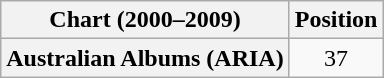<table class="wikitable plainrowheaders">
<tr>
<th scope="col">Chart (2000–2009)</th>
<th scope="col">Position</th>
</tr>
<tr>
<th scope="row">Australian Albums (ARIA)</th>
<td align="center">37</td>
</tr>
</table>
